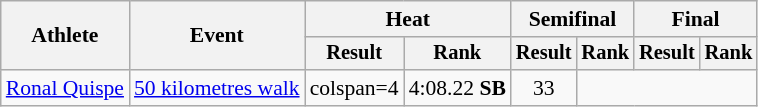<table class=wikitable style=font-size:90%>
<tr>
<th rowspan=2>Athlete</th>
<th rowspan=2>Event</th>
<th colspan=2>Heat</th>
<th colspan=2>Semifinal</th>
<th colspan=2>Final</th>
</tr>
<tr style=font-size:95%>
<th>Result</th>
<th>Rank</th>
<th>Result</th>
<th>Rank</th>
<th>Result</th>
<th>Rank</th>
</tr>
<tr align=center>
<td align=left><a href='#'>Ronal Quispe</a></td>
<td align=left><a href='#'>50 kilometres walk</a></td>
<td>colspan=4 </td>
<td>4:08.22 <strong>SB</strong></td>
<td>33</td>
</tr>
</table>
